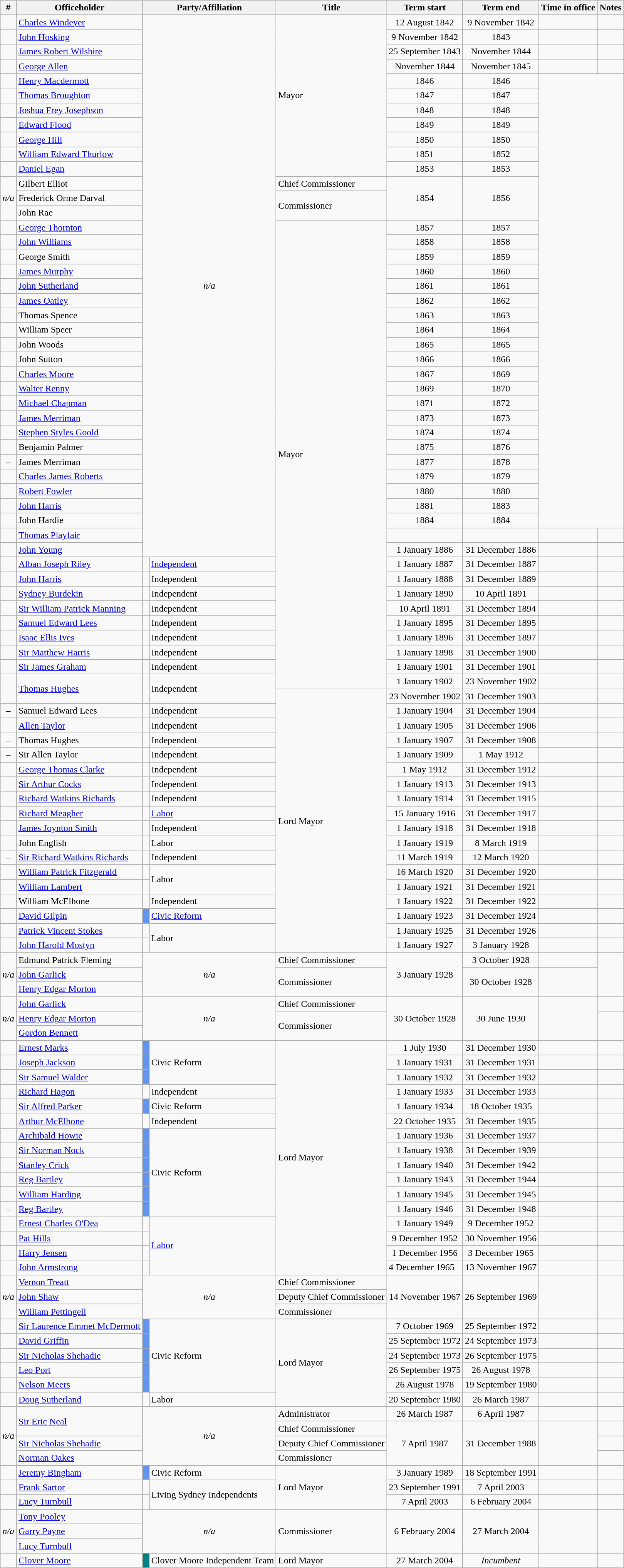<table class="wikitable sortable">
<tr>
<th>#</th>
<th>Officeholder</th>
<th colspan=2>Party/Affiliation</th>
<th>Title</th>
<th>Term start</th>
<th>Term end</th>
<th>Time in office</th>
<th>Notes</th>
</tr>
<tr>
<td align=center></td>
<td data-sort-value="Windeyer, Charles"><a href='#'>Charles Windeyer</a></td>
<td rowspan="37" colspan=2 align=center><em>n/a</em></td>
<td rowspan=11>Mayor</td>
<td align=center>12 August 1842</td>
<td align=center>9 November 1842</td>
<td align=right></td>
<td></td>
</tr>
<tr>
<td align=center></td>
<td data-sort-value="Hosking, John"><a href='#'>John Hosking</a></td>
<td align=center>9 November 1842</td>
<td align=center>1843</td>
<td></td>
<td></td>
</tr>
<tr>
<td align=center></td>
<td data-sort-value="Wilshire, James Robert"><a href='#'>James Robert Wilshire</a></td>
<td align=center>25 September 1843</td>
<td align=center>November 1844</td>
<td></td>
<td></td>
</tr>
<tr>
<td align=center></td>
<td data-sort-value="Allen, George"><a href='#'>George Allen</a></td>
<td align=center>November 1844</td>
<td align=center>November 1845</td>
<td></td>
<td></td>
</tr>
<tr>
<td align=center></td>
<td data-sort-value="Macdermott, Henry"><a href='#'>Henry Macdermott</a></td>
<td align="center">1846</td>
<td align=center>1846</td>
</tr>
<tr>
<td align=center></td>
<td data-sort-value="Broughton, Thomas"><a href='#'>Thomas Broughton</a></td>
<td align=center>1847</td>
<td align=center>1847</td>
</tr>
<tr>
<td align=center></td>
<td data-sort-value="Josephson, Joshua Frey"><a href='#'>Joshua Frey Josephson</a></td>
<td align=center>1848</td>
<td align=center>1848</td>
</tr>
<tr>
<td align=center></td>
<td data-sort-value="Flood, Edward"><a href='#'>Edward Flood</a></td>
<td align=center>1849</td>
<td align=center>1849</td>
</tr>
<tr>
<td align=center></td>
<td data-sort-value="Hill, George"><a href='#'>George Hill</a></td>
<td align=center>1850</td>
<td align=center>1850</td>
</tr>
<tr>
<td align=center></td>
<td data-sort-value="Thurlow, William Edward"><a href='#'>William Edward Thurlow</a></td>
<td align=center>1851</td>
<td align=center>1852</td>
</tr>
<tr>
<td align=center></td>
<td data-sort-value="Egan, Daniel"><a href='#'>Daniel Egan</a></td>
<td align=center>1853</td>
<td align=center>1853</td>
</tr>
<tr>
<td align=center rowspan="3"><em>n/a</em></td>
<td data-sort-value="Elliott, Gilbert">Gilbert Elliot</td>
<td>Chief Commissioner</td>
<td rowspan="3" align=center>1854</td>
<td rowspan="3" align=center>1856</td>
</tr>
<tr>
<td data-sort-value="Darval, Frederick Orme">Frederick Orme Darval</td>
<td rowspan="2">Commissioner</td>
</tr>
<tr>
<td data-sort-value="Rae, John">John Rae</td>
</tr>
<tr>
<td align=center></td>
<td data-sort-value="Thornton, George"><a href='#'>George Thornton</a></td>
<td rowspan=32>Mayor</td>
<td align=center>1857</td>
<td align=center>1857</td>
</tr>
<tr>
<td align=center></td>
<td data-sort-value="Williams, John"><a href='#'>John Williams</a></td>
<td align=center>1858</td>
<td align=center>1858</td>
</tr>
<tr>
<td align=center></td>
<td data-sort-value="Smith, George">George Smith</td>
<td align=center>1859</td>
<td align=center>1859</td>
</tr>
<tr>
<td align=center></td>
<td data-sort-value="Murphy, James"><a href='#'>James Murphy</a></td>
<td align=center>1860</td>
<td align=center>1860</td>
</tr>
<tr>
<td align=center></td>
<td data-sort-value="Sutherland, John"><a href='#'>John Sutherland</a></td>
<td align=center>1861</td>
<td align=center>1861</td>
</tr>
<tr>
<td align=center></td>
<td data-sort-value="Oatley, James"><a href='#'>James Oatley</a></td>
<td align=center>1862</td>
<td align=center>1862</td>
</tr>
<tr>
<td align=center></td>
<td data-sort-value="Spence, Thomas">Thomas Spence</td>
<td align=center>1863</td>
<td align=center>1863</td>
</tr>
<tr>
<td align=center></td>
<td data-sort-value="Speer, William">William Speer</td>
<td align=center>1864</td>
<td align=center>1864</td>
</tr>
<tr>
<td align=center></td>
<td data-sort-value="Woods, John">John Woods</td>
<td align=center>1865</td>
<td align=center>1865</td>
</tr>
<tr>
<td align=center></td>
<td data-sort-value="Sutton, John">John Sutton</td>
<td align=center>1866</td>
<td align=center>1866</td>
</tr>
<tr>
<td align=center></td>
<td data-sort-value="Moore, Charles"><a href='#'>Charles Moore</a></td>
<td align=center>1867</td>
<td align=center>1869</td>
</tr>
<tr>
<td align=center></td>
<td data-sort-value="Renny, Walter"><a href='#'>Walter Renny</a></td>
<td align=center>1869</td>
<td align=center>1870</td>
</tr>
<tr>
<td align=center></td>
<td data-sort-value="Chapman, Michael"><a href='#'>Michael Chapman</a></td>
<td align=center>1871</td>
<td align=center>1872</td>
</tr>
<tr>
<td align=center></td>
<td data-sort-value="Merriman, James"><a href='#'>James Merriman</a></td>
<td align=center>1873</td>
<td align=center>1873</td>
</tr>
<tr>
<td align=center></td>
<td data-sort-value="Goold, Stephen Styles"><a href='#'>Stephen Styles Goold</a></td>
<td align=center>1874</td>
<td align=center>1874</td>
</tr>
<tr>
<td align=center></td>
<td data-sort-value="Palmer, Benjamin">Benjamin Palmer</td>
<td align=center>1875</td>
<td align=center>1876</td>
</tr>
<tr>
<td align=center>–</td>
<td data-sort-value="Merriman, James">James Merriman</td>
<td align=center>1877</td>
<td align=center>1878</td>
</tr>
<tr>
<td align=center></td>
<td data-sort-value="Roberts, Charles James"><a href='#'>Charles James Roberts</a></td>
<td align=center>1879</td>
<td align=center>1879</td>
</tr>
<tr>
<td align=center></td>
<td data-sort-value="Fowler, Robert"><a href='#'>Robert Fowler</a></td>
<td align=center>1880</td>
<td align=center>1880</td>
</tr>
<tr>
<td align=center></td>
<td data-sort-value="Harris, John"><a href='#'>John Harris</a></td>
<td align=center>1881</td>
<td align=center>1883</td>
</tr>
<tr>
<td align=center></td>
<td data-sort-value="Hardie, John">John Hardie</td>
<td align=center>1884</td>
<td align=center>1884</td>
</tr>
<tr>
<td align=center></td>
<td data-sort-value="Playfair, Thomas"><a href='#'>Thomas Playfair</a></td>
<td align=center></td>
<td align=center></td>
<td align=right></td>
<td></td>
</tr>
<tr>
<td align=center></td>
<td data-sort-value="Young, John"><a href='#'>John Young</a></td>
<td align=center>1 January 1886</td>
<td align=center>31 December 1886</td>
<td align=right></td>
<td></td>
</tr>
<tr>
<td align=center></td>
<td data-sort-value="Riley, Alban Joseph"><a href='#'>Alban Joseph Riley</a></td>
<td> </td>
<td><a href='#'>Independent</a></td>
<td align=center>1 January 1887</td>
<td align=center>31 December 1887</td>
<td align=right></td>
<td></td>
</tr>
<tr>
<td align=center></td>
<td data-sort-value="Harris, John"><a href='#'>John Harris</a></td>
<td> </td>
<td>Independent</td>
<td align=center>1 January 1888</td>
<td align=center>31 December 1889</td>
<td align=right></td>
<td></td>
</tr>
<tr>
<td align=center></td>
<td data-sort-value="Burdekin, Sydney"><a href='#'>Sydney Burdekin</a></td>
<td> </td>
<td>Independent</td>
<td align=center>1 January 1890</td>
<td align=center>10 April 1891</td>
<td align=right></td>
<td></td>
</tr>
<tr>
<td align=center></td>
<td data-sort-value="Manning, William Patrick"><a href='#'>Sir William Patrick Manning</a></td>
<td> </td>
<td>Independent</td>
<td align=center>10 April 1891</td>
<td align=center>31 December 1894</td>
<td align=right></td>
<td></td>
</tr>
<tr>
<td align=center></td>
<td data-sort-value="Lees, Samuel Edward"><a href='#'>Samuel Edward Lees</a></td>
<td> </td>
<td>Independent</td>
<td align=center>1 January 1895</td>
<td align=center>31 December 1895</td>
<td align=right></td>
<td></td>
</tr>
<tr>
<td align=center></td>
<td data-sort-value="Ives, Isaac Ellis"><a href='#'>Isaac Ellis Ives</a></td>
<td> </td>
<td>Independent</td>
<td align=center>1 January 1896</td>
<td align=center>31 December 1897</td>
<td align=right></td>
<td></td>
</tr>
<tr>
<td align=center></td>
<td data-sort-value="Harris, Matthew"><a href='#'>Sir Matthew Harris</a></td>
<td> </td>
<td>Independent</td>
<td align=center>1 January 1898</td>
<td align=center>31 December 1900</td>
<td align=right></td>
<td></td>
</tr>
<tr>
<td align=center></td>
<td data-sort-value="Graham, James"><a href='#'>Sir James Graham</a></td>
<td> </td>
<td>Independent</td>
<td align=center>1 January 1901</td>
<td align=center>31 December 1901</td>
<td align=right></td>
<td></td>
</tr>
<tr>
<td rowspan=2 align=center></td>
<td data-sort-value="Hughes, Thomas" rowspan=2><a href='#'>Thomas Hughes</a></td>
<td rowspan=2 > </td>
<td rowspan=2>Independent</td>
<td align=center>1 January 1902</td>
<td align=center>23 November 1902</td>
<td align=right></td>
<td></td>
</tr>
<tr>
<td rowspan=18>Lord Mayor</td>
<td align=center>23 November 1902</td>
<td align=center>31 December 1903</td>
<td align=right></td>
<td></td>
</tr>
<tr>
<td align=center>–</td>
<td data-sort-value="Lees, Samuel Edward">Samuel Edward Lees</td>
<td> </td>
<td>Independent</td>
<td align=center>1 January 1904</td>
<td align=center>31 December 1904</td>
<td align=right></td>
<td></td>
</tr>
<tr>
<td align=center></td>
<td data-sort-value="Taylor, Allen"><a href='#'>Allen Taylor</a></td>
<td> </td>
<td>Independent</td>
<td align=center>1 January 1905</td>
<td align=center>31 December 1906</td>
<td align=right></td>
<td></td>
</tr>
<tr>
<td align=center>–</td>
<td data-sort-value="Hughes, Thomas">Thomas Hughes</td>
<td> </td>
<td>Independent</td>
<td align=center>1 January 1907</td>
<td align=center>31 December 1908</td>
<td align=right></td>
<td></td>
</tr>
<tr>
<td align=center>–</td>
<td data-sort-value="Taylor, Allen">Sir Allen Taylor</td>
<td> </td>
<td>Independent</td>
<td align=center>1 January 1909</td>
<td align=center>1 May 1912</td>
<td align=right></td>
<td></td>
</tr>
<tr>
<td align=center></td>
<td data-sort-value="Clarke, George Thomas"><a href='#'>George Thomas Clarke</a></td>
<td> </td>
<td>Independent</td>
<td align=center>1 May 1912</td>
<td align=center>31 December 1912</td>
<td align=right></td>
<td></td>
</tr>
<tr>
<td align=center></td>
<td data-sort-value="Cocks, Arthur"><a href='#'>Sir Arthur Cocks</a></td>
<td> </td>
<td>Independent</td>
<td align=center>1 January 1913</td>
<td align=center>31 December 1913</td>
<td align=right></td>
<td></td>
</tr>
<tr>
<td align=center></td>
<td data-sort-value="Richards, Richard Watkins"><a href='#'>Richard Watkins Richards</a></td>
<td> </td>
<td>Independent</td>
<td align=center>1 January 1914</td>
<td align=center>31 December 1915</td>
<td align=right></td>
<td></td>
</tr>
<tr>
<td align=center></td>
<td data-sort-value="Meagher, Richard"><a href='#'>Richard Meagher</a></td>
<td> </td>
<td><a href='#'>Labor</a></td>
<td align=center>15 January 1916</td>
<td align=center>31 December 1917</td>
<td align=right></td>
<td></td>
</tr>
<tr>
<td align=center></td>
<td data-sort-value="Smith, James Joynton"><a href='#'>James Joynton Smith</a></td>
<td> </td>
<td>Independent</td>
<td align=center>1 January 1918</td>
<td align=center>31 December 1918</td>
<td align=right></td>
<td></td>
</tr>
<tr>
<td align=center></td>
<td data-sort-value="English, John">John English</td>
<td> </td>
<td>Labor</td>
<td align=center>1 January 1919</td>
<td align=center>8 March 1919</td>
<td align=right></td>
<td></td>
</tr>
<tr>
<td align=center>–</td>
<td data-sort-value="Richards, Richard Watkins"><a href='#'>Sir Richard Watkins Richards</a></td>
<td> </td>
<td>Independent</td>
<td align=center>11 March 1919</td>
<td align=center>12 March 1920</td>
<td align=right></td>
<td></td>
</tr>
<tr>
<td align=center></td>
<td data-sort-value="Fitzgerald, William Patrick"><a href='#'>William Patrick Fitzgerald</a></td>
<td> </td>
<td rowspan="2">Labor</td>
<td align=center>16 March 1920</td>
<td align=center>31 December 1920</td>
<td align=right></td>
<td></td>
</tr>
<tr>
<td align=center></td>
<td data-sort-value="Lambert, William"><a href='#'>William Lambert</a></td>
<td> </td>
<td align=center>1 January 1921</td>
<td align=center>31 December 1921</td>
<td align=right></td>
<td></td>
</tr>
<tr>
<td align=center></td>
<td data-sort-value="McElhone, William">William McElhone</td>
<td> </td>
<td>Independent</td>
<td align=center>1 January 1922</td>
<td align=center>31 December 1922</td>
<td align=right></td>
<td></td>
</tr>
<tr>
<td align=center></td>
<td data-sort-value="Gilpin, David"><a href='#'>David Gilpin</a></td>
<td bgcolor="#6495ED"> </td>
<td><a href='#'>Civic Reform</a></td>
<td align=center>1 January 1923</td>
<td align=center>31 December 1924</td>
<td align=right></td>
<td></td>
</tr>
<tr>
<td align=center></td>
<td data-sort-value="Stokes, Patrick Vincent"><a href='#'>Patrick Vincent Stokes</a></td>
<td> </td>
<td rowspan="2">Labor</td>
<td align=center>1 January 1925</td>
<td align=center>31 December 1926</td>
<td align=right></td>
<td></td>
</tr>
<tr>
<td align=center></td>
<td data-sort-value="Mostyn, John Harold"><a href='#'>John Harold Mostyn</a></td>
<td> </td>
<td align=center>1 January 1927</td>
<td align=center>3 January 1928</td>
<td align=right></td>
<td></td>
</tr>
<tr>
<td align=center rowspan=3><em>n/a</em></td>
<td data-sort-value="Fleming, Edmund Patrick">Edmund Patrick Fleming</td>
<td rowspan="3" colspan=2 align=center><em>n/a</em></td>
<td>Chief Commissioner</td>
<td rowspan=3 align=center>3 January 1928</td>
<td align=center>3 October 1928</td>
<td align=right></td>
<td rowspan="3"></td>
</tr>
<tr>
<td data-sort-value="Garlick, John"><a href='#'>John Garlick</a></td>
<td rowspan="2">Commissioner</td>
<td rowspan=2 align=center>30 October 1928</td>
<td rowspan=2 align=right></td>
</tr>
<tr>
<td data-sort-value="Morton, Henry Edgar"><a href='#'>Henry Edgar Morton</a></td>
</tr>
<tr>
<td align=center rowspan=3><em>n/a</em></td>
<td data-sort-value="Garlick, John"><a href='#'>John Garlick</a></td>
<td rowspan="3" colspan=2 align=center><em>n/a</em></td>
<td>Chief Commissioner</td>
<td rowspan=3 align=center>30 October 1928</td>
<td rowspan=3 align=center>30 June 1930</td>
<td rowspan=3 align=right></td>
<td></td>
</tr>
<tr>
<td data-sort-value="Morton, Henry Edgar"><a href='#'>Henry Edgar Morton</a></td>
<td rowspan="2">Commissioner</td>
<td rowspan=2></td>
</tr>
<tr>
<td data-sort-value="Bennett, Gordon"><a href='#'>Gordon Bennett</a></td>
</tr>
<tr>
<td align=center></td>
<td data-sort-value="Marks, Ernest"><a href='#'>Ernest Marks</a></td>
<td bgcolor="#6495ED"> </td>
<td rowspan="3">Civic Reform</td>
<td rowspan=16>Lord Mayor</td>
<td align=center>1 July 1930</td>
<td align=center>31 December 1930</td>
<td align=right></td>
<td></td>
</tr>
<tr>
<td align=center></td>
<td data-sort-value="Jackson, Joseph"><a href='#'>Joseph Jackson</a></td>
<td bgcolor="#6495ED"> </td>
<td align=center>1 January 1931</td>
<td align=center>31 December 1931</td>
<td align=right></td>
<td></td>
</tr>
<tr>
<td align=center></td>
<td data-sort-value="Walder, Samuel"><a href='#'>Sir Samuel Walder</a></td>
<td bgcolor="#6495ED"> </td>
<td align=center>1 January 1932</td>
<td align=center>31 December 1932</td>
<td align=right></td>
<td></td>
</tr>
<tr>
<td align=center></td>
<td data-sort-value="Hagon, Richard"><a href='#'>Richard Hagon</a></td>
<td> </td>
<td>Independent</td>
<td align=center>1 January 1933</td>
<td align=center>31 December 1933</td>
<td align=right></td>
<td></td>
</tr>
<tr>
<td align=center></td>
<td data-sort-value="Parker, Alfred"><a href='#'>Sir Alfred Parker</a></td>
<td bgcolor="#6495ED"> </td>
<td>Civic Reform</td>
<td align=center>1 January 1934</td>
<td align=center>18 October 1935</td>
<td align=right></td>
<td></td>
</tr>
<tr>
<td align=center></td>
<td data-sort-value="MacElhone, Arthur"><a href='#'>Arthur McElhone</a></td>
<td> </td>
<td>Independent</td>
<td align=center>22 October 1935</td>
<td align=center>31 December 1935</td>
<td align=right></td>
<td></td>
</tr>
<tr>
<td align=center></td>
<td data-sort-value="Howie, Archibald"><a href='#'>Archibald Howie</a></td>
<td bgcolor="#6495ED"> </td>
<td rowspan=6>Civic Reform</td>
<td align=center>1 January 1936</td>
<td align=center>31 December 1937</td>
<td align=right></td>
<td></td>
</tr>
<tr>
<td align=center></td>
<td data-sort-value="Nock, Norman"><a href='#'>Sir Norman Nock</a></td>
<td bgcolor="#6495ED"> </td>
<td align=center>1 January 1938</td>
<td align=center>31 December 1939</td>
<td align=right></td>
<td></td>
</tr>
<tr>
<td align=center></td>
<td data-sort-value="Crick, Stanley"><a href='#'>Stanley Crick</a></td>
<td bgcolor="#6495ED"> </td>
<td align=center>1 January 1940</td>
<td align=center>31 December 1942</td>
<td align=right></td>
<td></td>
</tr>
<tr>
<td align=center></td>
<td data-sort-value="Bartley, Reg"><a href='#'>Reg Bartley</a></td>
<td bgcolor="#6495ED"> </td>
<td align=center>1 January 1943</td>
<td align=center>31 December 1944</td>
<td align=right></td>
<td></td>
</tr>
<tr>
<td align=center></td>
<td data-sort-value="Harding, William Neville"><a href='#'>William Harding</a></td>
<td bgcolor="#6495ED"> </td>
<td align=center>1 January 1945</td>
<td align=center>31 December 1945</td>
<td align=right></td>
<td></td>
</tr>
<tr>
<td align=center>–</td>
<td data-sort-value="Bartley, Reg"><a href='#'>Reg Bartley</a></td>
<td bgcolor="#6495ED"> </td>
<td align=center>1 January 1946</td>
<td align=center>31 December 1948</td>
<td align=right></td>
<td></td>
</tr>
<tr>
<td align=center></td>
<td data-sort-value="O'Dea, Ernest Charles"><a href='#'>Ernest Charles O'Dea</a></td>
<td> </td>
<td rowspan=4><a href='#'>Labor</a></td>
<td align=center>1 January 1949</td>
<td align=center>9 December 1952</td>
<td align=right></td>
<td></td>
</tr>
<tr>
<td align=center></td>
<td data-sort-value="Hills, Pat"><a href='#'>Pat Hills</a></td>
<td> </td>
<td align=center>9 December 1952</td>
<td align=center>30 November 1956</td>
<td align=right></td>
<td></td>
</tr>
<tr>
<td align=center></td>
<td data-sort-value="Jensen, Harry"><a href='#'>Harry Jensen</a></td>
<td> </td>
<td align=center>1 December 1956</td>
<td align=center>3 December 1965</td>
<td align=right></td>
<td></td>
</tr>
<tr>
<td align=center></td>
<td data-sort-value="Armstrong, John"><a href='#'>John Armstrong</a></td>
<td> </td>
<td>4 December 1965</td>
<td align=center>13 November 1967</td>
<td align=right></td>
<td></td>
</tr>
<tr>
<td align=center rowspan=3><em>n/a</em></td>
<td data-sort-value="Treatt, Vernon"><a href='#'>Vernon Treatt</a></td>
<td rowspan="3" colspan=2 align=center><em>n/a</em></td>
<td>Chief Commissioner</td>
<td rowspan=3 align=center>14 November 1967</td>
<td rowspan=3 align=center>26 September 1969</td>
<td rowspan="3" align=right></td>
<td rowspan=3></td>
</tr>
<tr>
<td data-sort-value="Shaw, John"><a href='#'>John Shaw</a></td>
<td>Deputy Chief Commissioner</td>
</tr>
<tr>
<td data-sort-value="Pettingel, William Walter"><a href='#'>William Pettingell</a></td>
<td>Commissioner</td>
</tr>
<tr>
<td align=center></td>
<td data-sort-value="MacDermott, Laurence Emmet"><a href='#'>Sir Laurence Emmet McDermott</a></td>
<td bgcolor="#6495ED"> </td>
<td rowspan=5>Civic Reform</td>
<td rowspan=6>Lord Mayor</td>
<td align=center>7 October 1969</td>
<td align=center>25 September 1972</td>
<td align=right></td>
<td></td>
</tr>
<tr>
<td align=center></td>
<td data-sort-value="Griffin, David"><a href='#'>David Griffin</a></td>
<td bgcolor="#6495ED"> </td>
<td align=center>25 September 1972</td>
<td align=center>24 September 1973</td>
<td align=right></td>
<td></td>
</tr>
<tr>
<td align=center></td>
<td data-sort-value="Shehadie, Nicholas"><a href='#'>Sir Nicholas Shehadie</a></td>
<td bgcolor="#6495ED"> </td>
<td align=center>24 September 1973</td>
<td align=center>26 September 1975</td>
<td align=right></td>
<td></td>
</tr>
<tr>
<td align=center></td>
<td data-sort-value="Port, Leo"><a href='#'>Leo Port</a></td>
<td bgcolor="#6495ED"> </td>
<td align=center>26 September 1975</td>
<td align=center>26 August 1978</td>
<td align=right></td>
<td></td>
</tr>
<tr>
<td align=center></td>
<td data-sort-value="Meers, Nelson"><a href='#'>Nelson Meers</a></td>
<td bgcolor="#6495ED"> </td>
<td align=center>26 August 1978</td>
<td align=center>19 September 1980</td>
<td align=right></td>
<td></td>
</tr>
<tr>
<td align=center></td>
<td data-sort-value="Sutherland, Doug"><a href='#'>Doug Sutherland</a></td>
<td> </td>
<td>Labor</td>
<td align=center>20 September 1980</td>
<td align=center>26 March 1987</td>
<td align=right></td>
<td></td>
</tr>
<tr>
<td rowspan=4><em>n/a</em></td>
<td data-sort-value="Neal, Eric" rowspan="2"><a href='#'>Sir Eric Neal</a></td>
<td rowspan="4" colspan=2 align=center><em>n/a</em></td>
<td>Administrator</td>
<td align=center>26 March 1987</td>
<td align=center>6 April 1987</td>
<td align=right></td>
<td></td>
</tr>
<tr>
<td>Chief Commissioner</td>
<td align=center rowspan="3">7 April 1987</td>
<td align=center rowspan="3">31 December 1988</td>
<td rowspan="3" align=right></td>
<td></td>
</tr>
<tr>
<td data-sort-value="Shehadie, Nicholas"><a href='#'>Sir Nicholas Shehadie</a></td>
<td>Deputy Chief Commissioner</td>
<td></td>
</tr>
<tr>
<td data-sort-value="Oakes, Norman"><a href='#'>Norman Oakes</a></td>
<td>Commissioner</td>
<td></td>
</tr>
<tr>
<td align=center></td>
<td data-sort-value="Bingham, Jeremy"><a href='#'>Jeremy Bingham</a></td>
<td bgcolor="#6495ED"> </td>
<td>Civic Reform</td>
<td rowspan=3>Lord Mayor</td>
<td align=center>3 January 1989</td>
<td align=center>18 September 1991</td>
<td align=right></td>
<td></td>
</tr>
<tr>
<td align=center></td>
<td data-sort-value="Sartor, Frank"><a href='#'>Frank Sartor</a></td>
<td> </td>
<td rowspan=2>Living Sydney Independents</td>
<td align=center>23 September 1991</td>
<td align=center>7 April 2003</td>
<td align=right></td>
<td></td>
</tr>
<tr>
<td align=center></td>
<td data-sort-value="Turnbull, Lucy"><a href='#'>Lucy Turnbull</a></td>
<td> </td>
<td align=center>7 April 2003</td>
<td align=center>6 February 2004</td>
<td align=right></td>
<td></td>
</tr>
<tr>
<td rowspan="3"><em>n/a</em></td>
<td data-sort-value="Pooley, Tony"><a href='#'>Tony Pooley</a></td>
<td rowspan="3" colspan=2 align=center><em>n/a</em></td>
<td rowspan="3">Commissioner</td>
<td rowspan="3" align=center>6 February 2004</td>
<td rowspan="3" align=center>27 March 2004</td>
<td rowspan="3" align=right></td>
<td rowspan="3"></td>
</tr>
<tr>
<td data-sort-value="Payne, Garry"><a href='#'>Garry Payne</a></td>
</tr>
<tr>
<td data-sort-value="Turnbull, Lucy"><a href='#'>Lucy Turnbull</a></td>
</tr>
<tr>
<td align=center></td>
<td data-sort-value="Moore, Clover"><a href='#'>Clover Moore</a></td>
<td bgcolor="#008080"> </td>
<td>Clover Moore Independent Team</td>
<td>Lord Mayor</td>
<td align=center>27 March 2004</td>
<td align=center><em>Incumbent</em></td>
<td align=right><strong></strong></td>
<td></td>
</tr>
</table>
